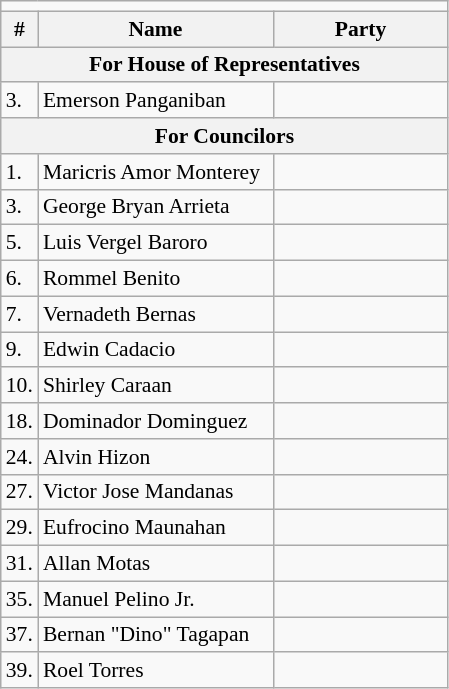<table class=wikitable style="font-size:90%">
<tr>
<td colspan=4 bgcolor=></td>
</tr>
<tr>
<th>#</th>
<th width=150px>Name</th>
<th colspan=2 width=110px>Party</th>
</tr>
<tr>
<th colspan="4">For House of Representatives</th>
</tr>
<tr>
<td>3.</td>
<td>Emerson Panganiban</td>
<td></td>
</tr>
<tr>
<th colspan="4">For Councilors</th>
</tr>
<tr>
<td>1.</td>
<td>Maricris Amor Monterey</td>
<td></td>
</tr>
<tr>
<td>3.</td>
<td>George Bryan Arrieta</td>
<td></td>
</tr>
<tr>
<td>5.</td>
<td>Luis Vergel Baroro</td>
<td></td>
</tr>
<tr>
<td>6.</td>
<td>Rommel Benito</td>
<td></td>
</tr>
<tr>
<td>7.</td>
<td>Vernadeth Bernas</td>
<td></td>
</tr>
<tr>
<td>9.</td>
<td>Edwin Cadacio</td>
<td></td>
</tr>
<tr>
<td>10.</td>
<td>Shirley Caraan</td>
<td></td>
</tr>
<tr>
<td>18.</td>
<td>Dominador Dominguez</td>
<td></td>
</tr>
<tr>
<td>24.</td>
<td>Alvin Hizon</td>
<td></td>
</tr>
<tr>
<td>27.</td>
<td>Victor Jose Mandanas</td>
<td></td>
</tr>
<tr>
<td>29.</td>
<td>Eufrocino Maunahan</td>
<td></td>
</tr>
<tr>
<td>31.</td>
<td>Allan Motas</td>
<td></td>
</tr>
<tr>
<td>35.</td>
<td>Manuel Pelino Jr.</td>
<td></td>
</tr>
<tr>
<td>37.</td>
<td>Bernan "Dino" Tagapan</td>
<td></td>
</tr>
<tr>
<td>39.</td>
<td>Roel Torres</td>
<td></td>
</tr>
</table>
